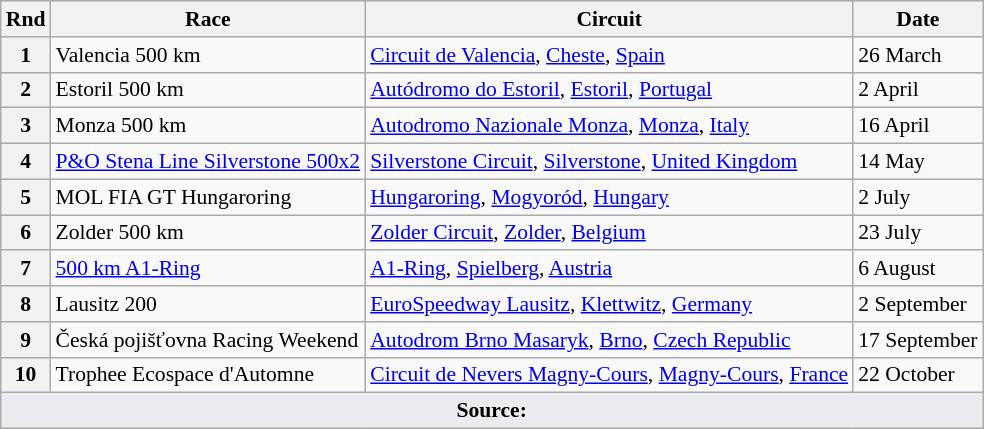<table class="wikitable" style="font-size: 90%;">
<tr>
<th>Rnd</th>
<th>Race</th>
<th>Circuit</th>
<th>Date</th>
</tr>
<tr>
<th>1</th>
<td>Valencia 500 km</td>
<td> <a href='#'>Circuit de Valencia</a>, <a href='#'>Cheste</a>, <a href='#'>Spain</a></td>
<td>26 March</td>
</tr>
<tr>
<th>2</th>
<td>Estoril 500 km</td>
<td> <a href='#'>Autódromo do Estoril</a>, <a href='#'>Estoril</a>, <a href='#'>Portugal</a></td>
<td>2 April</td>
</tr>
<tr>
<th>3</th>
<td>Monza 500 km</td>
<td> <a href='#'>Autodromo Nazionale Monza</a>, <a href='#'>Monza</a>, <a href='#'>Italy</a></td>
<td>16 April</td>
</tr>
<tr>
<th>4</th>
<td><a href='#'>P&O Stena Line Silverstone 500x2</a></td>
<td> <a href='#'>Silverstone Circuit</a>, <a href='#'>Silverstone</a>, <a href='#'>United Kingdom</a></td>
<td>14 May</td>
</tr>
<tr>
<th>5</th>
<td>MOL FIA GT Hungaroring</td>
<td> <a href='#'>Hungaroring</a>, <a href='#'>Mogyoród</a>, <a href='#'>Hungary</a></td>
<td>2 July</td>
</tr>
<tr>
<th>6</th>
<td>Zolder 500 km</td>
<td> <a href='#'>Zolder Circuit</a>, <a href='#'>Zolder</a>, <a href='#'>Belgium</a></td>
<td>23 July</td>
</tr>
<tr>
<th>7</th>
<td><a href='#'>500 km A1-Ring</a></td>
<td> <a href='#'>A1-Ring</a>, <a href='#'>Spielberg</a>, <a href='#'>Austria</a></td>
<td>6 August</td>
</tr>
<tr>
<th>8</th>
<td>Lausitz 200</td>
<td> <a href='#'>EuroSpeedway Lausitz</a>, <a href='#'>Klettwitz</a>, <a href='#'>Germany</a></td>
<td>2 September</td>
</tr>
<tr>
<th>9</th>
<td>Česká pojišťovna Racing Weekend</td>
<td> <a href='#'>Autodrom Brno Masaryk</a>, <a href='#'>Brno</a>, <a href='#'>Czech Republic</a></td>
<td>17 September</td>
</tr>
<tr>
<th>10</th>
<td>Trophee Ecospace d'Automne</td>
<td> <a href='#'>Circuit de Nevers Magny-Cours</a>, <a href='#'>Magny-Cours</a>, <a href='#'>France</a></td>
<td>22 October</td>
</tr>
<tr class="sortbottom">
<td colspan="4" style="background-color:#EAECF0;text-align:center"><strong>Source:</strong></td>
</tr>
</table>
